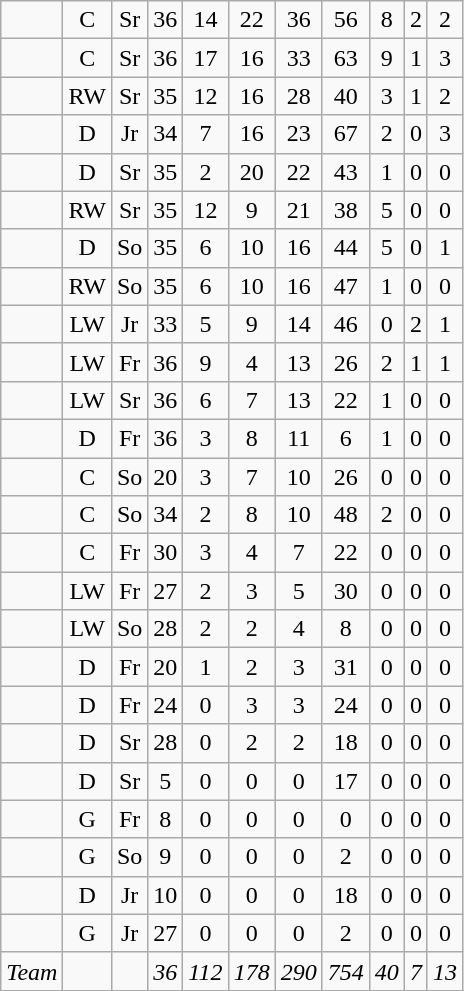<table class="wikitable sortable" style="text-align:center">
<tr>
<td align=left></td>
<td>C</td>
<td>Sr</td>
<td>36</td>
<td>14</td>
<td>22</td>
<td>36</td>
<td>56</td>
<td>8</td>
<td>2</td>
<td>2</td>
</tr>
<tr>
<td align=left></td>
<td>C</td>
<td>Sr</td>
<td>36</td>
<td>17</td>
<td>16</td>
<td>33</td>
<td>63</td>
<td>9</td>
<td>1</td>
<td>3</td>
</tr>
<tr>
<td align=left></td>
<td>RW</td>
<td>Sr</td>
<td>35</td>
<td>12</td>
<td>16</td>
<td>28</td>
<td>40</td>
<td>3</td>
<td>1</td>
<td>2</td>
</tr>
<tr>
<td align=left></td>
<td>D</td>
<td>Jr</td>
<td>34</td>
<td>7</td>
<td>16</td>
<td>23</td>
<td>67</td>
<td>2</td>
<td>0</td>
<td>3</td>
</tr>
<tr>
<td align=left></td>
<td>D</td>
<td>Sr</td>
<td>35</td>
<td>2</td>
<td>20</td>
<td>22</td>
<td>43</td>
<td>1</td>
<td>0</td>
<td>0</td>
</tr>
<tr>
<td align=left></td>
<td>RW</td>
<td>Sr</td>
<td>35</td>
<td>12</td>
<td>9</td>
<td>21</td>
<td>38</td>
<td>5</td>
<td>0</td>
<td>0</td>
</tr>
<tr>
<td align=left></td>
<td>D</td>
<td>So</td>
<td>35</td>
<td>6</td>
<td>10</td>
<td>16</td>
<td>44</td>
<td>5</td>
<td>0</td>
<td>1</td>
</tr>
<tr>
<td align=left></td>
<td>RW</td>
<td>So</td>
<td>35</td>
<td>6</td>
<td>10</td>
<td>16</td>
<td>47</td>
<td>1</td>
<td>0</td>
<td>0</td>
</tr>
<tr>
<td align=left></td>
<td>LW</td>
<td>Jr</td>
<td>33</td>
<td>5</td>
<td>9</td>
<td>14</td>
<td>46</td>
<td>0</td>
<td>2</td>
<td>1</td>
</tr>
<tr>
<td align=left></td>
<td>LW</td>
<td>Fr</td>
<td>36</td>
<td>9</td>
<td>4</td>
<td>13</td>
<td>26</td>
<td>2</td>
<td>1</td>
<td>1</td>
</tr>
<tr>
<td align=left></td>
<td>LW</td>
<td>Sr</td>
<td>36</td>
<td>6</td>
<td>7</td>
<td>13</td>
<td>22</td>
<td>1</td>
<td>0</td>
<td>0</td>
</tr>
<tr>
<td align=left></td>
<td>D</td>
<td>Fr</td>
<td>36</td>
<td>3</td>
<td>8</td>
<td>11</td>
<td>6</td>
<td>1</td>
<td>0</td>
<td>0</td>
</tr>
<tr>
<td align=left></td>
<td>C</td>
<td>So</td>
<td>20</td>
<td>3</td>
<td>7</td>
<td>10</td>
<td>26</td>
<td>0</td>
<td>0</td>
<td>0</td>
</tr>
<tr>
<td align=left></td>
<td>C</td>
<td>So</td>
<td>34</td>
<td>2</td>
<td>8</td>
<td>10</td>
<td>48</td>
<td>2</td>
<td>0</td>
<td>0</td>
</tr>
<tr>
<td align=left></td>
<td>C</td>
<td>Fr</td>
<td>30</td>
<td>3</td>
<td>4</td>
<td>7</td>
<td>22</td>
<td>0</td>
<td>0</td>
<td>0</td>
</tr>
<tr>
<td align=left></td>
<td>LW</td>
<td>Fr</td>
<td>27</td>
<td>2</td>
<td>3</td>
<td>5</td>
<td>30</td>
<td>0</td>
<td>0</td>
<td>0</td>
</tr>
<tr>
<td align=left></td>
<td>LW</td>
<td>So</td>
<td>28</td>
<td>2</td>
<td>2</td>
<td>4</td>
<td>8</td>
<td>0</td>
<td>0</td>
<td>0</td>
</tr>
<tr>
<td align=left></td>
<td>D</td>
<td>Fr</td>
<td>20</td>
<td>1</td>
<td>2</td>
<td>3</td>
<td>31</td>
<td>0</td>
<td>0</td>
<td>0</td>
</tr>
<tr>
<td align=left></td>
<td>D</td>
<td>Fr</td>
<td>24</td>
<td>0</td>
<td>3</td>
<td>3</td>
<td>24</td>
<td>0</td>
<td>0</td>
<td>0</td>
</tr>
<tr>
<td align=left></td>
<td>D</td>
<td>Sr</td>
<td>28</td>
<td>0</td>
<td>2</td>
<td>2</td>
<td>18</td>
<td>0</td>
<td>0</td>
<td>0</td>
</tr>
<tr>
<td align=left></td>
<td>D</td>
<td>Sr</td>
<td>5</td>
<td>0</td>
<td>0</td>
<td>0</td>
<td>17</td>
<td>0</td>
<td>0</td>
<td>0</td>
</tr>
<tr>
<td align=left></td>
<td>G</td>
<td>Fr</td>
<td>8</td>
<td>0</td>
<td>0</td>
<td>0</td>
<td>0</td>
<td>0</td>
<td>0</td>
<td>0</td>
</tr>
<tr>
<td align=left></td>
<td>G</td>
<td>So</td>
<td>9</td>
<td>0</td>
<td>0</td>
<td>0</td>
<td>2</td>
<td>0</td>
<td>0</td>
<td>0</td>
</tr>
<tr>
<td align=left></td>
<td>D</td>
<td>Jr</td>
<td>10</td>
<td>0</td>
<td>0</td>
<td>0</td>
<td>18</td>
<td>0</td>
<td>0</td>
<td>0</td>
</tr>
<tr>
<td align=left></td>
<td>G</td>
<td>Jr</td>
<td>27</td>
<td>0</td>
<td>0</td>
<td>0</td>
<td>2</td>
<td>0</td>
<td>0</td>
<td>0</td>
</tr>
<tr class="sortbottom">
<td align=left><em>Team</em></td>
<td></td>
<td></td>
<td><em>36</em></td>
<td><em>112</em></td>
<td><em>178</em></td>
<td><em>290</em></td>
<td><em>754</em></td>
<td><em>40</em></td>
<td><em>7</em></td>
<td><em>13</em></td>
</tr>
</table>
